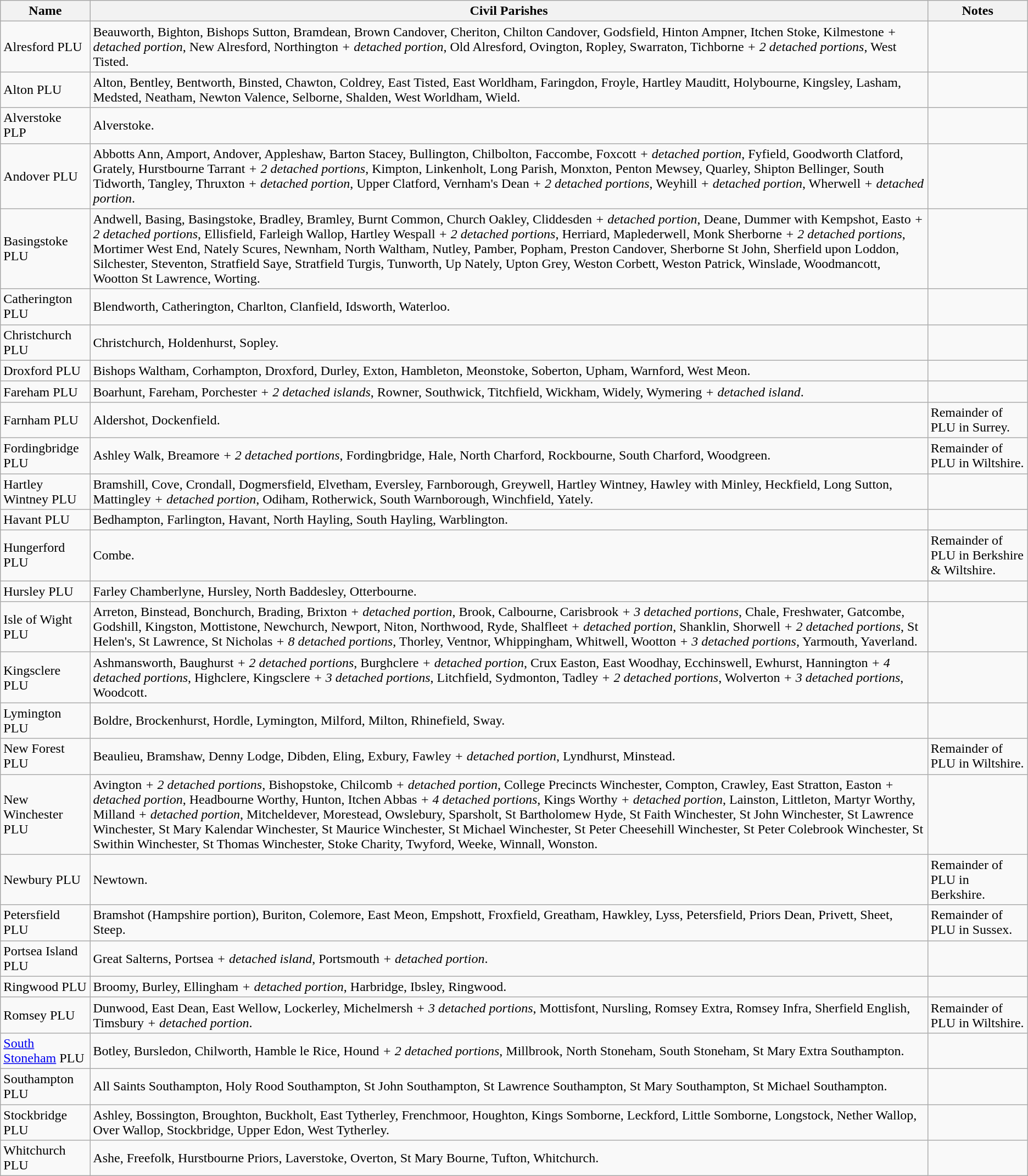<table class="wikitable">
<tr>
<th>Name</th>
<th>Civil Parishes</th>
<th>Notes</th>
</tr>
<tr>
<td>Alresford PLU</td>
<td>Beauworth, Bighton, Bishops Sutton, Bramdean, Brown Candover, Cheriton, Chilton Candover, Godsfield, Hinton Ampner, Itchen Stoke, Kilmestone <em>+ detached portion</em>, New Alresford, Northington <em>+ detached portion</em>, Old Alresford, Ovington, Ropley, Swarraton, Tichborne <em>+ 2 detached portions</em>, West Tisted.</td>
<td></td>
</tr>
<tr>
<td>Alton PLU</td>
<td>Alton, Bentley, Bentworth, Binsted, Chawton, Coldrey, East Tisted, East Worldham, Faringdon, Froyle, Hartley Mauditt, Holybourne, Kingsley, Lasham, Medsted, Neatham, Newton Valence, Selborne, Shalden, West Worldham, Wield.</td>
<td></td>
</tr>
<tr>
<td>Alverstoke PLP</td>
<td>Alverstoke.</td>
<td></td>
</tr>
<tr>
<td>Andover PLU</td>
<td>Abbotts Ann, Amport, Andover, Appleshaw, Barton Stacey, Bullington, Chilbolton, Faccombe, Foxcott <em>+ detached portion</em>, Fyfield, Goodworth Clatford, Grately, Hurstbourne Tarrant <em>+ 2 detached portions</em>, Kimpton, Linkenholt, Long Parish, Monxton, Penton Mewsey, Quarley, Shipton Bellinger, South Tidworth, Tangley, Thruxton <em>+ detached portion</em>, Upper Clatford, Vernham's Dean <em>+ 2 detached portions</em>, Weyhill <em>+ detached portion</em>, Wherwell <em>+ detached portion</em>.</td>
<td></td>
</tr>
<tr>
<td>Basingstoke PLU</td>
<td>Andwell, Basing, Basingstoke, Bradley, Bramley, Burnt Common, Church Oakley, Cliddesden <em>+ detached portion</em>, Deane, Dummer with Kempshot, Easto <em>+ 2 detached portions</em>, Ellisfield, Farleigh Wallop, Hartley Wespall <em>+ 2 detached portions</em>, Herriard, Maplederwell, Monk Sherborne <em>+ 2 detached portions</em>, Mortimer West End, Nately Scures, Newnham, North Waltham, Nutley, Pamber, Popham, Preston Candover, Sherborne St John, Sherfield upon Loddon, Silchester, Steventon, Stratfield Saye, Stratfield Turgis, Tunworth, Up Nately, Upton Grey, Weston Corbett, Weston Patrick, Winslade, Woodmancott, Wootton St Lawrence, Worting.</td>
<td></td>
</tr>
<tr>
<td>Catherington PLU</td>
<td>Blendworth, Catherington, Charlton, Clanfield, Idsworth, Waterloo.</td>
<td></td>
</tr>
<tr>
<td>Christchurch PLU</td>
<td>Christchurch, Holdenhurst, Sopley.</td>
<td></td>
</tr>
<tr>
<td>Droxford PLU</td>
<td>Bishops Waltham, Corhampton, Droxford, Durley, Exton, Hambleton, Meonstoke, Soberton, Upham, Warnford, West Meon.</td>
<td></td>
</tr>
<tr>
<td>Fareham PLU</td>
<td>Boarhunt, Fareham, Porchester <em>+ 2 detached islands</em>, Rowner, Southwick, Titchfield, Wickham, Widely, Wymering <em>+ detached island</em>.</td>
<td></td>
</tr>
<tr>
<td>Farnham PLU</td>
<td>Aldershot, Dockenfield.</td>
<td>Remainder of PLU in Surrey.</td>
</tr>
<tr>
<td>Fordingbridge PLU</td>
<td>Ashley Walk, Breamore <em>+ 2 detached portions</em>, Fordingbridge, Hale, North Charford, Rockbourne, South Charford, Woodgreen.</td>
<td>Remainder of PLU in Wiltshire.</td>
</tr>
<tr>
<td>Hartley Wintney PLU</td>
<td>Bramshill, Cove, Crondall, Dogmersfield, Elvetham, Eversley, Farnborough, Greywell, Hartley Wintney, Hawley with Minley, Heckfield, Long Sutton, Mattingley <em>+ detached portion</em>, Odiham, Rotherwick, South Warnborough, Winchfield, Yately.</td>
<td></td>
</tr>
<tr>
<td>Havant PLU</td>
<td>Bedhampton, Farlington, Havant, North Hayling, South Hayling, Warblington.</td>
<td></td>
</tr>
<tr>
<td>Hungerford PLU</td>
<td>Combe.</td>
<td>Remainder of PLU in Berkshire & Wiltshire.</td>
</tr>
<tr>
<td>Hursley PLU</td>
<td>Farley Chamberlyne, Hursley, North Baddesley, Otterbourne.</td>
<td></td>
</tr>
<tr>
<td>Isle of Wight PLU</td>
<td>Arreton, Binstead, Bonchurch, Brading, Brixton <em>+ detached portion</em>, Brook, Calbourne, Carisbrook <em>+ 3 detached portions</em>, Chale, Freshwater, Gatcombe, Godshill, Kingston, Mottistone, Newchurch, Newport, Niton, Northwood, Ryde, Shalfleet <em>+ detached portion</em>, Shanklin, Shorwell <em>+ 2 detached portions</em>, St Helen's, St Lawrence, St Nicholas <em>+ 8 detached portions</em>, Thorley, Ventnor, Whippingham, Whitwell, Wootton <em>+ 3 detached portions</em>, Yarmouth, Yaverland.</td>
<td></td>
</tr>
<tr>
<td>Kingsclere PLU</td>
<td>Ashmansworth, Baughurst <em>+ 2 detached portions</em>, Burghclere <em>+ detached portion</em>, Crux Easton, East Woodhay, Ecchinswell, Ewhurst, Hannington <em>+ 4 detached portions</em>, Highclere, Kingsclere <em>+ 3 detached portions</em>, Litchfield, Sydmonton, Tadley <em>+ 2 detached portions</em>, Wolverton <em>+ 3 detached portions</em>, Woodcott.</td>
<td></td>
</tr>
<tr>
<td>Lymington PLU</td>
<td>Boldre, Brockenhurst, Hordle, Lymington, Milford, Milton, Rhinefield, Sway.</td>
<td></td>
</tr>
<tr>
<td>New Forest PLU</td>
<td>Beaulieu, Bramshaw, Denny Lodge, Dibden, Eling, Exbury, Fawley <em>+ detached portion</em>, Lyndhurst, Minstead.</td>
<td>Remainder of PLU in Wiltshire.</td>
</tr>
<tr>
<td>New Winchester PLU</td>
<td>Avington <em>+ 2 detached portions</em>, Bishopstoke, Chilcomb <em>+ detached portion</em>, College Precincts Winchester, Compton, Crawley, East Stratton, Easton <em>+ detached portion</em>, Headbourne Worthy, Hunton, Itchen Abbas <em>+ 4 detached portions</em>, Kings Worthy <em>+ detached portion</em>, Lainston, Littleton, Martyr Worthy, Milland <em>+ detached portion</em>, Mitcheldever, Morestead, Owslebury, Sparsholt, St Bartholomew Hyde, St Faith Winchester, St John Winchester, St Lawrence Winchester, St Mary Kalendar Winchester, St Maurice Winchester, St Michael Winchester, St Peter Cheesehill Winchester, St Peter Colebrook Winchester, St Swithin Winchester, St Thomas Winchester, Stoke Charity, Twyford, Weeke, Winnall, Wonston.</td>
<td></td>
</tr>
<tr>
<td>Newbury PLU</td>
<td>Newtown.</td>
<td>Remainder of PLU in Berkshire.</td>
</tr>
<tr>
<td>Petersfield PLU</td>
<td>Bramshot (Hampshire portion), Buriton, Colemore, East Meon, Empshott, Froxfield, Greatham, Hawkley, Lyss, Petersfield, Priors Dean, Privett, Sheet, Steep.</td>
<td>Remainder of PLU in Sussex.</td>
</tr>
<tr>
<td>Portsea Island PLU</td>
<td>Great Salterns, Portsea <em>+ detached island</em>, Portsmouth <em>+ detached portion</em>.</td>
<td></td>
</tr>
<tr>
<td>Ringwood PLU</td>
<td>Broomy, Burley, Ellingham <em>+ detached portion</em>, Harbridge, Ibsley, Ringwood.</td>
<td></td>
</tr>
<tr>
<td>Romsey PLU</td>
<td>Dunwood, East Dean, East Wellow, Lockerley, Michelmersh <em>+ 3 detached portions</em>, Mottisfont, Nursling, Romsey Extra, Romsey Infra, Sherfield English, Timsbury <em>+ detached portion</em>.</td>
<td>Remainder of PLU in Wiltshire.</td>
</tr>
<tr>
<td><a href='#'>South Stoneham</a> PLU</td>
<td>Botley, Bursledon, Chilworth, Hamble le Rice, Hound <em>+ 2 detached portions</em>, Millbrook, North Stoneham, South Stoneham, St Mary Extra Southampton.</td>
<td></td>
</tr>
<tr>
<td>Southampton PLU</td>
<td>All Saints Southampton, Holy Rood Southampton, St John Southampton, St Lawrence Southampton, St Mary Southampton, St Michael Southampton.</td>
<td></td>
</tr>
<tr>
<td>Stockbridge PLU</td>
<td>Ashley, Bossington, Broughton, Buckholt, East Tytherley, Frenchmoor, Houghton, Kings Somborne, Leckford, Little Somborne, Longstock, Nether Wallop, Over Wallop, Stockbridge, Upper Edon, West Tytherley.</td>
<td></td>
</tr>
<tr>
<td>Whitchurch PLU</td>
<td>Ashe, Freefolk, Hurstbourne Priors, Laverstoke, Overton, St Mary Bourne, Tufton, Whitchurch.</td>
<td></td>
</tr>
</table>
